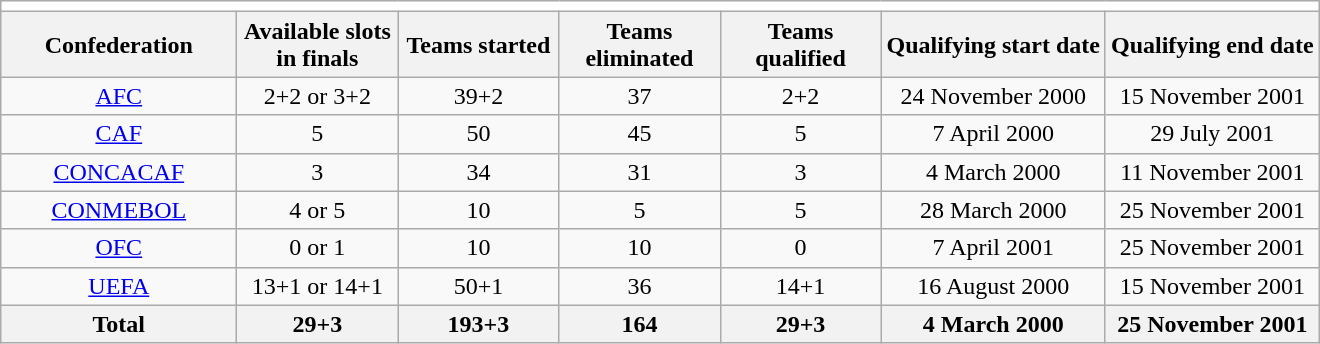<table class="wikitable" style="text-align: center;">
<tr>
<td colspan=9 bgcolor=white></td>
</tr>
<tr>
<th width=150>Confederation</th>
<th width=100>Available slots in finals</th>
<th width=100>Teams started</th>
<th width=100>Teams eliminated</th>
<th width=100>Teams qualified</th>
<th>Qualifying start date</th>
<th>Qualifying end date</th>
</tr>
<tr>
<td><a href='#'>AFC</a></td>
<td>2+2 or 3+2</td>
<td>39+2</td>
<td>37</td>
<td>2+2</td>
<td>24 November 2000</td>
<td>15 November 2001</td>
</tr>
<tr>
<td><a href='#'>CAF</a></td>
<td>5</td>
<td>50</td>
<td>45</td>
<td>5</td>
<td>7 April 2000</td>
<td>29 July 2001</td>
</tr>
<tr>
<td><a href='#'>CONCACAF</a></td>
<td>3</td>
<td>34</td>
<td>31</td>
<td>3</td>
<td>4 March 2000</td>
<td>11 November 2001</td>
</tr>
<tr>
<td><a href='#'>CONMEBOL</a></td>
<td>4 or 5</td>
<td>10</td>
<td>5</td>
<td>5</td>
<td>28 March 2000</td>
<td>25 November 2001</td>
</tr>
<tr>
<td><a href='#'>OFC</a></td>
<td>0 or 1</td>
<td>10</td>
<td>10</td>
<td>0</td>
<td>7 April 2001</td>
<td>25 November 2001</td>
</tr>
<tr>
<td><a href='#'>UEFA</a></td>
<td>13+1 or 14+1</td>
<td>50+1</td>
<td>36</td>
<td>14+1</td>
<td>16 August 2000</td>
<td>15 November 2001</td>
</tr>
<tr>
<th>Total</th>
<th>29+3</th>
<th>193+3</th>
<th>164</th>
<th>29+3</th>
<th>4 March 2000</th>
<th>25 November 2001</th>
</tr>
</table>
